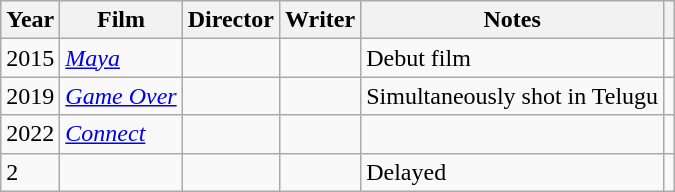<table class="wikitable sortable" style="font-size:100%">
<tr align="text-align:center;">
<th>Year</th>
<th>Film</th>
<th>Director</th>
<th>Writer</th>
<th scope="col" class="unsortable">Notes</th>
<th scope="col" class="unsortable"></th>
</tr>
<tr>
<td>2015</td>
<td><em><a href='#'>Maya</a></em></td>
<td></td>
<td></td>
<td>Debut film</td>
<td></td>
</tr>
<tr>
<td>2019</td>
<td><em><a href='#'>Game Over</a></em></td>
<td></td>
<td></td>
<td>Simultaneously shot in Telugu</td>
<td></td>
</tr>
<tr>
<td>2022</td>
<td><em><a href='#'>Connect</a></em></td>
<td></td>
<td></td>
<td></td>
<td></td>
</tr>
<tr>
<td>2</td>
<td></td>
<td></td>
<td></td>
<td>Delayed</td>
<td></td>
</tr>
</table>
